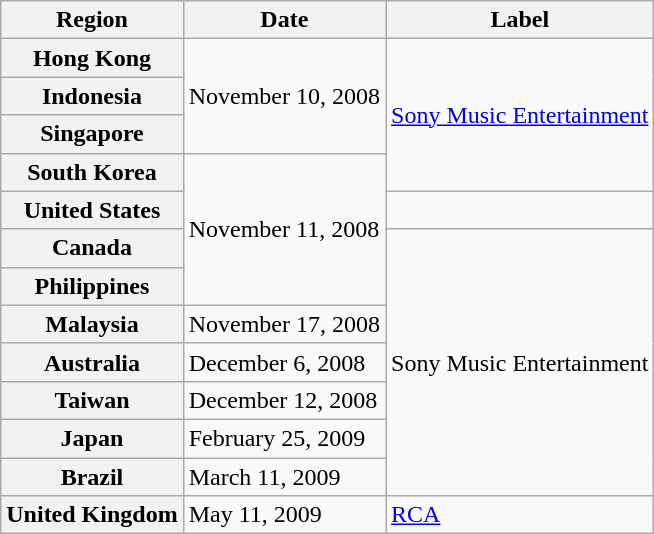<table class="wikitable plainrowheaders">
<tr>
<th>Region</th>
<th>Date</th>
<th>Label</th>
</tr>
<tr>
<th scope="row">Hong Kong</th>
<td rowspan="3">November 10, 2008</td>
<td rowspan="4"><a href='#'>Sony Music Entertainment</a></td>
</tr>
<tr>
<th scope="row">Indonesia</th>
</tr>
<tr>
<th scope="row">Singapore</th>
</tr>
<tr>
<th scope="row">South Korea</th>
<td rowspan="4">November 11, 2008</td>
</tr>
<tr>
<th scope="row">United States</th>
<td></td>
</tr>
<tr>
<th scope="row">Canada</th>
<td rowspan="7">Sony Music Entertainment</td>
</tr>
<tr>
<th scope="row">Philippines</th>
</tr>
<tr>
<th scope="row">Malaysia</th>
<td>November 17, 2008</td>
</tr>
<tr>
<th scope="row">Australia</th>
<td>December 6, 2008</td>
</tr>
<tr>
<th scope="row">Taiwan</th>
<td>December 12, 2008</td>
</tr>
<tr>
<th scope="row">Japan</th>
<td>February 25, 2009</td>
</tr>
<tr>
<th scope="row">Brazil</th>
<td>March 11, 2009</td>
</tr>
<tr>
<th scope="row">United Kingdom</th>
<td>May 11, 2009</td>
<td><a href='#'>RCA</a></td>
</tr>
</table>
